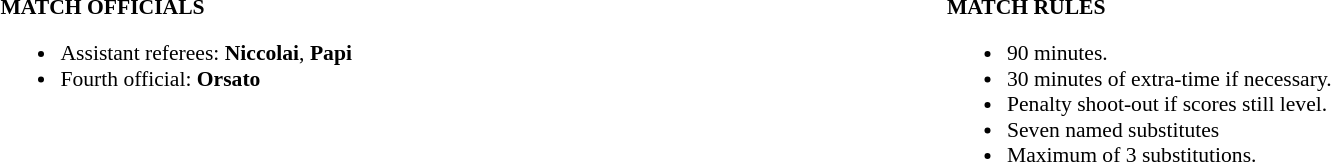<table width=100% style="font-size: 90%">
<tr>
<td width=50% valign=top><br><strong>MATCH OFFICIALS</strong><ul><li>Assistant referees: <strong>Niccolai</strong>, <strong>Papi</strong></li><li>Fourth official: <strong>Orsato</strong></li></ul></td>
<td width=50% valign=top><br><strong>MATCH RULES</strong><ul><li>90 minutes.</li><li>30 minutes of extra-time if necessary.</li><li>Penalty shoot-out if scores still level.</li><li>Seven named substitutes</li><li>Maximum of 3 substitutions.</li></ul></td>
</tr>
</table>
